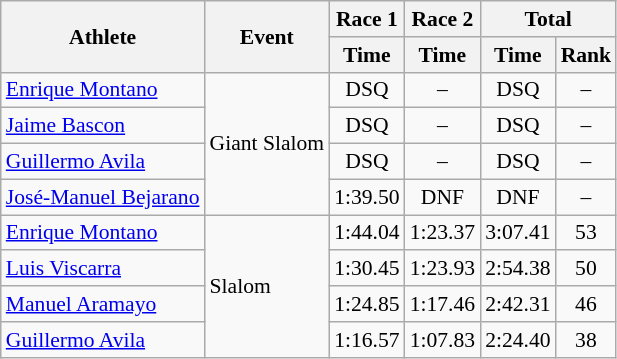<table class="wikitable" style="font-size:90%">
<tr>
<th rowspan="2">Athlete</th>
<th rowspan="2">Event</th>
<th>Race 1</th>
<th>Race 2</th>
<th colspan="2">Total</th>
</tr>
<tr>
<th>Time</th>
<th>Time</th>
<th>Time</th>
<th>Rank</th>
</tr>
<tr>
<td><a href='#'>Enrique Montano</a></td>
<td rowspan="4">Giant Slalom</td>
<td align="center">DSQ</td>
<td align="center">–</td>
<td align="center">DSQ</td>
<td align="center">–</td>
</tr>
<tr>
<td><a href='#'>Jaime Bascon</a></td>
<td align="center">DSQ</td>
<td align="center">–</td>
<td align="center">DSQ</td>
<td align="center">–</td>
</tr>
<tr>
<td><a href='#'>Guillermo Avila</a></td>
<td align="center">DSQ</td>
<td align="center">–</td>
<td align="center">DSQ</td>
<td align="center">–</td>
</tr>
<tr>
<td><a href='#'>José-Manuel Bejarano</a></td>
<td align="center">1:39.50</td>
<td align="center">DNF</td>
<td align="center">DNF</td>
<td align="center">–</td>
</tr>
<tr>
<td><a href='#'>Enrique Montano</a></td>
<td rowspan="4">Slalom</td>
<td align="center">1:44.04</td>
<td align="center">1:23.37</td>
<td align="center">3:07.41</td>
<td align="center">53</td>
</tr>
<tr>
<td><a href='#'>Luis Viscarra</a></td>
<td align="center">1:30.45</td>
<td align="center">1:23.93</td>
<td align="center">2:54.38</td>
<td align="center">50</td>
</tr>
<tr>
<td><a href='#'>Manuel Aramayo</a></td>
<td align="center">1:24.85</td>
<td align="center">1:17.46</td>
<td align="center">2:42.31</td>
<td align="center">46</td>
</tr>
<tr>
<td><a href='#'>Guillermo Avila</a></td>
<td align="center">1:16.57</td>
<td align="center">1:07.83</td>
<td align="center">2:24.40</td>
<td align="center">38</td>
</tr>
</table>
